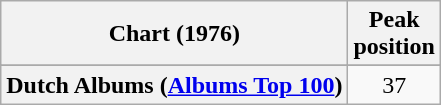<table class="wikitable sortable plainrowheaders" style="text-align:center">
<tr>
<th scope=col>Chart (1976)</th>
<th scope=col>Peak<br>position</th>
</tr>
<tr>
</tr>
<tr>
<th scope=row>Dutch Albums (<a href='#'>Albums Top 100</a>)</th>
<td>37</td>
</tr>
</table>
